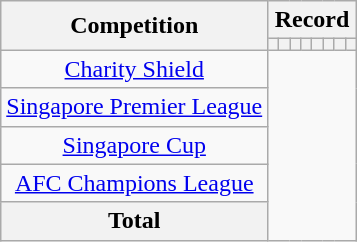<table class="wikitable" style="text-align: center">
<tr>
<th rowspan=2>Competition</th>
<th colspan=8>Record</th>
</tr>
<tr>
<th></th>
<th></th>
<th></th>
<th></th>
<th></th>
<th></th>
<th></th>
<th></th>
</tr>
<tr>
<td><a href='#'>Charity Shield</a><br></td>
</tr>
<tr>
<td><a href='#'>Singapore Premier League</a><br></td>
</tr>
<tr>
<td><a href='#'>Singapore Cup</a><br></td>
</tr>
<tr>
<td><a href='#'>AFC Champions League</a><br></td>
</tr>
<tr>
<th>Total<br></th>
</tr>
</table>
